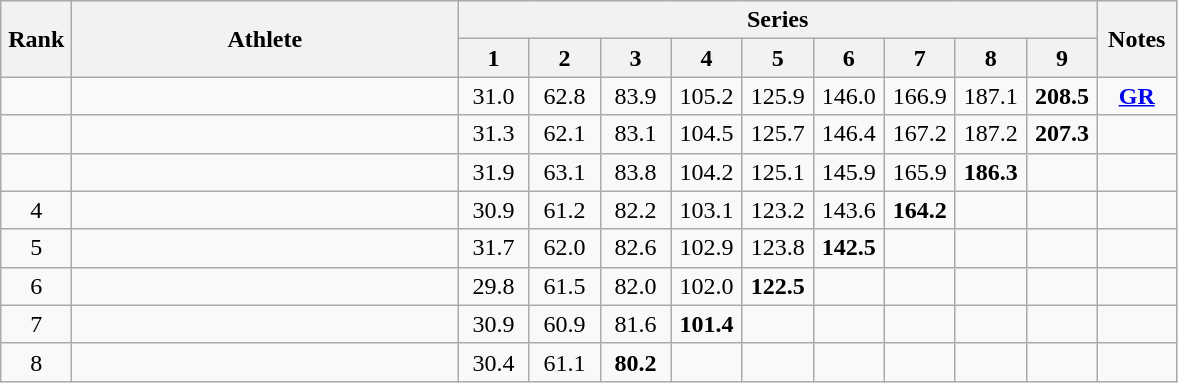<table class="wikitable" style="text-align:center">
<tr>
<th rowspan=2 width=40>Rank</th>
<th rowspan=2 width=250>Athlete</th>
<th colspan=9>Series</th>
<th rowspan=2 width=45>Notes</th>
</tr>
<tr>
<th width=40>1</th>
<th width=40>2</th>
<th width=40>3</th>
<th width=40>4</th>
<th width=40>5</th>
<th width=40>6</th>
<th width=40>7</th>
<th width=40>8</th>
<th width=40>9</th>
</tr>
<tr>
<td></td>
<td align=left></td>
<td>31.0</td>
<td>62.8</td>
<td>83.9</td>
<td>105.2</td>
<td>125.9</td>
<td>146.0</td>
<td>166.9</td>
<td>187.1</td>
<td><strong>208.5</strong></td>
<td><strong><a href='#'>GR</a></strong></td>
</tr>
<tr>
<td></td>
<td align=left></td>
<td>31.3</td>
<td>62.1</td>
<td>83.1</td>
<td>104.5</td>
<td>125.7</td>
<td>146.4</td>
<td>167.2</td>
<td>187.2</td>
<td><strong>207.3</strong></td>
<td></td>
</tr>
<tr>
<td></td>
<td align=left></td>
<td>31.9</td>
<td>63.1</td>
<td>83.8</td>
<td>104.2</td>
<td>125.1</td>
<td>145.9</td>
<td>165.9</td>
<td><strong>186.3</strong></td>
<td></td>
<td></td>
</tr>
<tr>
<td>4</td>
<td align=left></td>
<td>30.9</td>
<td>61.2</td>
<td>82.2</td>
<td>103.1</td>
<td>123.2</td>
<td>143.6</td>
<td><strong>164.2</strong></td>
<td></td>
<td></td>
<td></td>
</tr>
<tr>
<td>5</td>
<td align=left></td>
<td>31.7</td>
<td>62.0</td>
<td>82.6</td>
<td>102.9</td>
<td>123.8</td>
<td><strong>142.5</strong></td>
<td></td>
<td></td>
<td></td>
<td></td>
</tr>
<tr>
<td>6</td>
<td align=left></td>
<td>29.8</td>
<td>61.5</td>
<td>82.0</td>
<td>102.0</td>
<td><strong>122.5</strong></td>
<td></td>
<td></td>
<td></td>
<td></td>
<td></td>
</tr>
<tr>
<td>7</td>
<td align=left></td>
<td>30.9</td>
<td>60.9</td>
<td>81.6</td>
<td><strong>101.4</strong></td>
<td></td>
<td></td>
<td></td>
<td></td>
<td></td>
<td></td>
</tr>
<tr>
<td>8</td>
<td align=left></td>
<td>30.4</td>
<td>61.1</td>
<td><strong>80.2</strong></td>
<td></td>
<td></td>
<td></td>
<td></td>
<td></td>
<td></td>
<td></td>
</tr>
</table>
